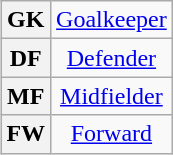<table class="wikitable plainrowheaders" style="text-align:center;margin-left:1em;float:right">
<tr>
<th>GK</th>
<td><a href='#'>Goalkeeper</a></td>
</tr>
<tr>
<th>DF</th>
<td><a href='#'>Defender</a></td>
</tr>
<tr>
<th>MF</th>
<td><a href='#'>Midfielder</a></td>
</tr>
<tr>
<th>FW</th>
<td><a href='#'>Forward</a></td>
</tr>
</table>
